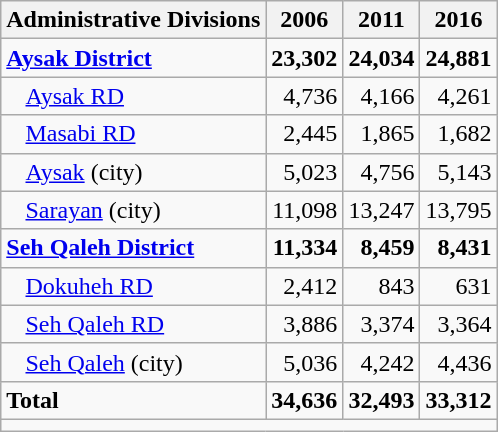<table class="wikitable">
<tr>
<th>Administrative Divisions</th>
<th>2006</th>
<th>2011</th>
<th>2016</th>
</tr>
<tr>
<td><strong><a href='#'>Aysak District</a></strong></td>
<td style="text-align: right;"><strong>23,302</strong></td>
<td style="text-align: right;"><strong>24,034</strong></td>
<td style="text-align: right;"><strong>24,881</strong></td>
</tr>
<tr>
<td style="padding-left: 1em;"><a href='#'>Aysak RD</a></td>
<td style="text-align: right;">4,736</td>
<td style="text-align: right;">4,166</td>
<td style="text-align: right;">4,261</td>
</tr>
<tr>
<td style="padding-left: 1em;"><a href='#'>Masabi RD</a></td>
<td style="text-align: right;">2,445</td>
<td style="text-align: right;">1,865</td>
<td style="text-align: right;">1,682</td>
</tr>
<tr>
<td style="padding-left: 1em;"><a href='#'>Aysak</a> (city)</td>
<td style="text-align: right;">5,023</td>
<td style="text-align: right;">4,756</td>
<td style="text-align: right;">5,143</td>
</tr>
<tr>
<td style="padding-left: 1em;"><a href='#'>Sarayan</a> (city)</td>
<td style="text-align: right;">11,098</td>
<td style="text-align: right;">13,247</td>
<td style="text-align: right;">13,795</td>
</tr>
<tr>
<td><strong><a href='#'>Seh Qaleh District</a></strong></td>
<td style="text-align: right;"><strong>11,334</strong></td>
<td style="text-align: right;"><strong>8,459</strong></td>
<td style="text-align: right;"><strong>8,431</strong></td>
</tr>
<tr>
<td style="padding-left: 1em;"><a href='#'>Dokuheh RD</a></td>
<td style="text-align: right;">2,412</td>
<td style="text-align: right;">843</td>
<td style="text-align: right;">631</td>
</tr>
<tr>
<td style="padding-left: 1em;"><a href='#'>Seh Qaleh RD</a></td>
<td style="text-align: right;">3,886</td>
<td style="text-align: right;">3,374</td>
<td style="text-align: right;">3,364</td>
</tr>
<tr>
<td style="padding-left: 1em;"><a href='#'>Seh Qaleh</a> (city)</td>
<td style="text-align: right;">5,036</td>
<td style="text-align: right;">4,242</td>
<td style="text-align: right;">4,436</td>
</tr>
<tr>
<td><strong>Total</strong></td>
<td style="text-align: right;"><strong>34,636</strong></td>
<td style="text-align: right;"><strong>32,493</strong></td>
<td style="text-align: right;"><strong>33,312</strong></td>
</tr>
<tr>
<td colspan=4></td>
</tr>
</table>
